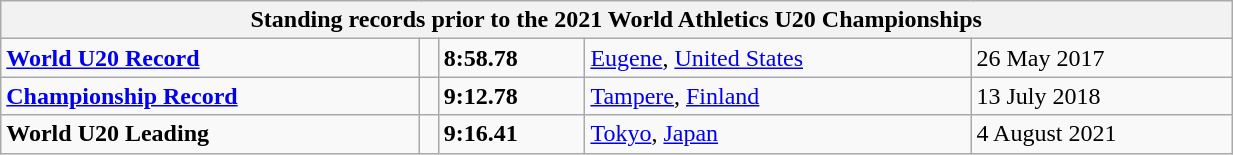<table class="wikitable" width=65%>
<tr>
<th colspan=5>Standing records prior to the 2021 World Athletics U20 Championships</th>
</tr>
<tr>
<td><strong><a href='#'>World U20 Record</a></strong></td>
<td></td>
<td><strong>8:58.78</strong></td>
<td><a href='#'>Eugene</a>, <a href='#'>United States</a></td>
<td>26 May 2017</td>
</tr>
<tr>
<td><strong><a href='#'>Championship Record</a></strong></td>
<td></td>
<td><strong>9:12.78</strong></td>
<td><a href='#'>Tampere</a>, <a href='#'>Finland</a></td>
<td>13 July 2018</td>
</tr>
<tr>
<td><strong>World U20 Leading</strong></td>
<td></td>
<td><strong>9:16.41</strong></td>
<td><a href='#'>Tokyo</a>, <a href='#'>Japan</a></td>
<td>4 August 2021</td>
</tr>
</table>
